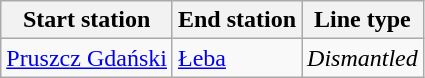<table class="wikitable">
<tr>
<th>Start station</th>
<th>End station</th>
<th>Line type</th>
</tr>
<tr>
<td><a href='#'>Pruszcz Gdański</a></td>
<td><a href='#'>Łeba</a></td>
<td><em>Dismantled</em></td>
</tr>
</table>
